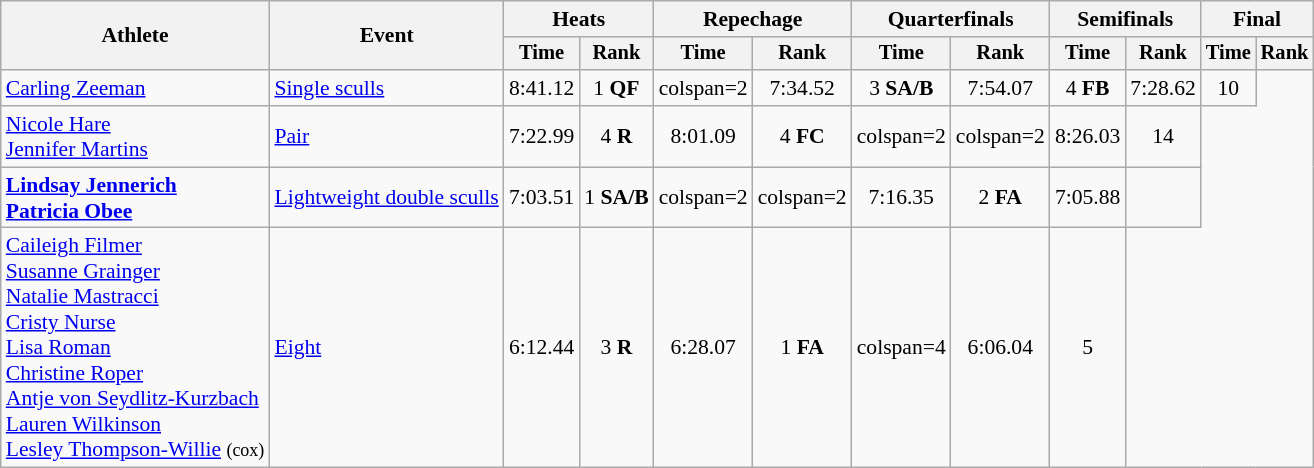<table class="wikitable" style="font-size:90%">
<tr>
<th rowspan="2">Athlete</th>
<th rowspan="2">Event</th>
<th colspan="2">Heats</th>
<th colspan="2">Repechage</th>
<th colspan="2">Quarterfinals</th>
<th colspan="2">Semifinals</th>
<th colspan="2">Final</th>
</tr>
<tr style="font-size:95%">
<th>Time</th>
<th>Rank</th>
<th>Time</th>
<th>Rank</th>
<th>Time</th>
<th>Rank</th>
<th>Time</th>
<th>Rank</th>
<th>Time</th>
<th>Rank</th>
</tr>
<tr align=center>
<td align=left><a href='#'>Carling Zeeman</a></td>
<td align=left><a href='#'>Single sculls</a></td>
<td>8:41.12</td>
<td>1 <strong>QF</strong></td>
<td>colspan=2 </td>
<td>7:34.52</td>
<td>3 <strong>SA/B</strong></td>
<td>7:54.07</td>
<td>4 <strong>FB</strong></td>
<td>7:28.62</td>
<td>10</td>
</tr>
<tr align=center>
<td align=left><a href='#'>Nicole Hare</a><br><a href='#'>Jennifer Martins</a></td>
<td align=left><a href='#'>Pair</a></td>
<td>7:22.99</td>
<td>4 <strong>R</strong></td>
<td>8:01.09</td>
<td>4 <strong>FC</strong></td>
<td>colspan=2 </td>
<td>colspan=2 </td>
<td>8:26.03</td>
<td>14</td>
</tr>
<tr align=center>
<td align=left><strong><a href='#'>Lindsay Jennerich</a></strong><br><strong><a href='#'>Patricia Obee</a></strong></td>
<td align=left><a href='#'>Lightweight double sculls</a></td>
<td>7:03.51</td>
<td>1 <strong>SA/B</strong></td>
<td>colspan=2 </td>
<td>colspan=2 </td>
<td>7:16.35</td>
<td>2 <strong>FA</strong></td>
<td>7:05.88</td>
<td></td>
</tr>
<tr align=center>
<td align=left><a href='#'>Caileigh Filmer</a><br><a href='#'>Susanne Grainger</a><br><a href='#'>Natalie Mastracci</a><br><a href='#'>Cristy Nurse</a><br><a href='#'>Lisa Roman</a><br><a href='#'>Christine Roper</a><br><a href='#'>Antje von Seydlitz-Kurzbach</a><br><a href='#'>Lauren Wilkinson</a><br><a href='#'>Lesley Thompson-Willie</a> <small>(cox)</small></td>
<td align=left><a href='#'>Eight</a></td>
<td>6:12.44</td>
<td>3 <strong>R</strong></td>
<td>6:28.07</td>
<td>1 <strong>FA</strong></td>
<td>colspan=4 </td>
<td>6:06.04</td>
<td>5</td>
</tr>
</table>
